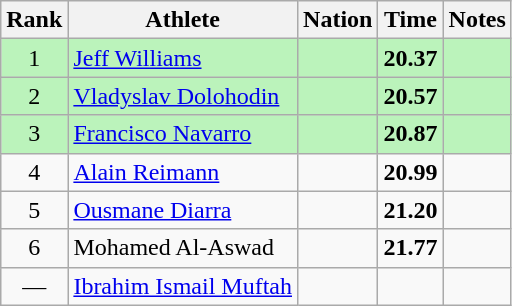<table class="wikitable sortable" style="text-align:center">
<tr>
<th>Rank</th>
<th>Athlete</th>
<th>Nation</th>
<th>Time</th>
<th>Notes</th>
</tr>
<tr style="background:#bbf3bb;">
<td>1</td>
<td align=left><a href='#'>Jeff Williams</a></td>
<td align=left></td>
<td><strong>20.37</strong></td>
<td></td>
</tr>
<tr style="background:#bbf3bb;">
<td>2</td>
<td align=left><a href='#'>Vladyslav Dolohodin</a></td>
<td align=left></td>
<td><strong>20.57</strong></td>
<td></td>
</tr>
<tr style="background:#bbf3bb;">
<td>3</td>
<td align=left><a href='#'>Francisco Navarro</a></td>
<td align=left></td>
<td><strong>20.87</strong></td>
<td></td>
</tr>
<tr>
<td>4</td>
<td align=left><a href='#'>Alain Reimann</a></td>
<td align=left></td>
<td><strong>20.99</strong></td>
<td></td>
</tr>
<tr>
<td>5</td>
<td align=left><a href='#'>Ousmane Diarra</a></td>
<td align=left></td>
<td><strong>21.20</strong></td>
<td></td>
</tr>
<tr>
<td>6</td>
<td align=left>Mohamed Al-Aswad</td>
<td align=left></td>
<td><strong>21.77</strong></td>
<td></td>
</tr>
<tr>
<td data-sort-value=7>—</td>
<td align=left><a href='#'>Ibrahim Ismail Muftah</a></td>
<td align=left></td>
<td data-sort-value=99.99></td>
<td></td>
</tr>
</table>
